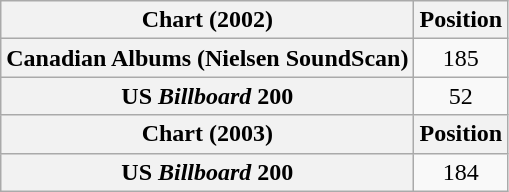<table class="wikitable plainrowheaders" style="text-align:center">
<tr>
<th scope="col">Chart (2002)</th>
<th scope="col">Position</th>
</tr>
<tr>
<th scope="row">Canadian Albums (Nielsen SoundScan)</th>
<td>185</td>
</tr>
<tr>
<th scope="row">US <em>Billboard</em> 200</th>
<td>52</td>
</tr>
<tr>
<th scope="col">Chart (2003)</th>
<th scope="col">Position</th>
</tr>
<tr>
<th scope="row">US <em>Billboard</em> 200</th>
<td>184</td>
</tr>
</table>
